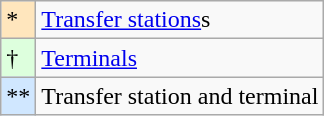<table class="wikitable" style="font-size:100%;">
<tr>
<td style="background-color:#ffe6bd">*</td>
<td><a href='#'>Transfer stations</a>s</td>
</tr>
<tr>
<td style="background-color:#ddffdd">†</td>
<td><a href='#'>Terminals</a></td>
</tr>
<tr>
<td style="background-color:#d0e7ff">**</td>
<td>Transfer station and terminal</td>
</tr>
</table>
